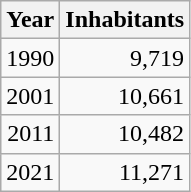<table cellspacing="0" cellpadding="0">
<tr>
<td valign="top"><br><table class="wikitable sortable zebra hintergrundfarbe5">
<tr>
<th>Year</th>
<th>Inhabitants</th>
</tr>
<tr align="right">
<td>1990</td>
<td>9,719</td>
</tr>
<tr align="right">
<td>2001</td>
<td>10,661</td>
</tr>
<tr align="right">
<td>2011</td>
<td>10,482</td>
</tr>
<tr align="right">
<td>2021</td>
<td>11,271</td>
</tr>
</table>
</td>
</tr>
</table>
